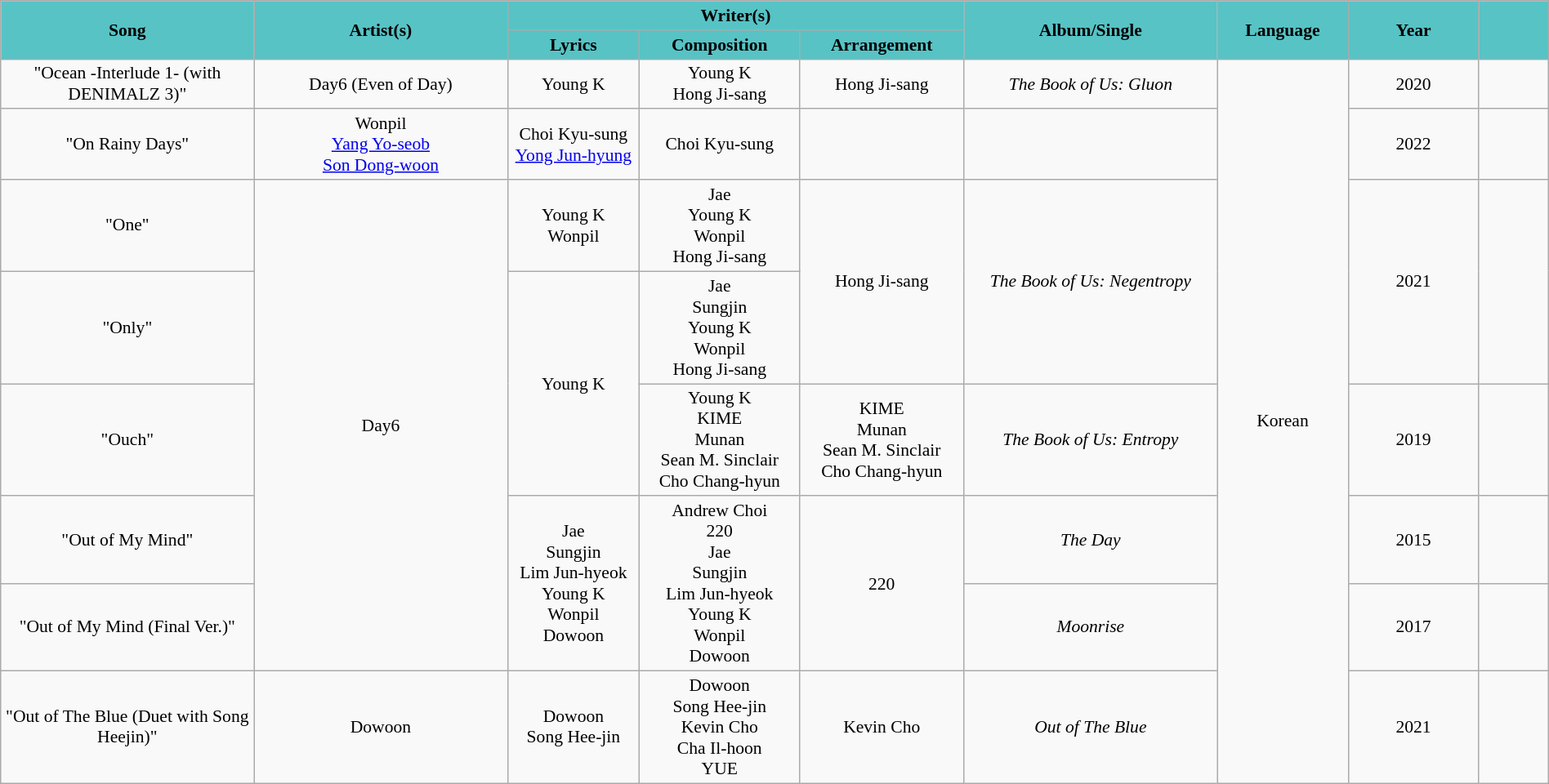<table class="wikitable" style="margin:0.5em auto; clear:both; font-size:.9em; text-align:center; width:100%">
<tr>
<th rowspan=2 style="width:200px; background:#57c3c5;">Song</th>
<th rowspan=2 style="width:200px; background:#57c3c5;">Artist(s)</th>
<th colspan=3 style="width:700px; background:#57c3c5;">Writer(s)</th>
<th rowspan=2 style="width:200px; background:#57c3c5;">Album/Single</th>
<th rowspan=2 style="width:100px; background:#57c3c5;">Language</th>
<th rowspan=2 style="width:100px; background:#57c3c5;">Year</th>
<th rowspan=2 style="width:50px;  background:#57c3c5;"></th>
</tr>
<tr>
<th style="background:#57c3c5">Lyrics</th>
<th style="background:#57c3c5">Composition</th>
<th style="background:#57c3c5">Arrangement</th>
</tr>
<tr>
<td>"Ocean -Interlude 1- (with DENIMALZ 3)"</td>
<td>Day6 (Even of Day)</td>
<td>Young K</td>
<td>Young K<br>Hong Ji-sang</td>
<td>Hong Ji-sang</td>
<td><em>The Book of Us: Gluon</em></td>
<td rowspan=8>Korean</td>
<td>2020</td>
<td></td>
</tr>
<tr>
<td>"On Rainy Days"<br></td>
<td>Wonpil<br><a href='#'>Yang Yo-seob</a><br><a href='#'>Son Dong-woon</a></td>
<td>Choi Kyu-sung<br><a href='#'>Yong Jun-hyung</a></td>
<td>Choi Kyu-sung</td>
<td></td>
<td></td>
<td>2022</td>
<td></td>
</tr>
<tr>
<td>"One"<br></td>
<td rowspan=5>Day6</td>
<td>Young K<br>Wonpil</td>
<td>Jae<br>Young K<br>Wonpil<br>Hong Ji-sang</td>
<td rowspan=2>Hong Ji-sang</td>
<td rowspan=2><em>The Book of Us: Negentropy</em></td>
<td rowspan=2>2021</td>
<td rowspan=2></td>
</tr>
<tr>
<td>"Only"<br></td>
<td rowspan=2>Young K</td>
<td>Jae<br>Sungjin<br>Young K<br>Wonpil<br>Hong Ji-sang</td>
</tr>
<tr>
<td>"Ouch"<br></td>
<td>Young K<br>KIME<br>Munan<br>Sean M. Sinclair<br>Cho Chang-hyun</td>
<td>KIME<br>Munan<br>Sean M. Sinclair<br>Cho Chang-hyun</td>
<td><em>The Book of Us: Entropy</em></td>
<td>2019</td>
<td></td>
</tr>
<tr>
<td>"Out of My Mind"<br></td>
<td rowspan=2>Jae<br>Sungjin<br>Lim Jun-hyeok<br>Young K<br>Wonpil<br>Dowoon</td>
<td rowspan=2>Andrew Choi<br>220<br>Jae<br>Sungjin<br>Lim Jun-hyeok<br>Young K<br>Wonpil<br>Dowoon</td>
<td rowspan=2>220</td>
<td><em>The Day</em></td>
<td>2015</td>
<td></td>
</tr>
<tr>
<td>"Out of My Mind (Final Ver.)"<br></td>
<td><em>Moonrise</em></td>
<td>2017</td>
<td></td>
</tr>
<tr>
<td>"Out of The Blue (Duet with Song Heejin)"<br></td>
<td>Dowoon</td>
<td>Dowoon<br>Song Hee-jin</td>
<td>Dowoon<br>Song Hee-jin<br>Kevin Cho<br>Cha Il-hoon<br>YUE</td>
<td>Kevin Cho</td>
<td><em>Out of The Blue</em></td>
<td>2021</td>
<td></td>
</tr>
</table>
